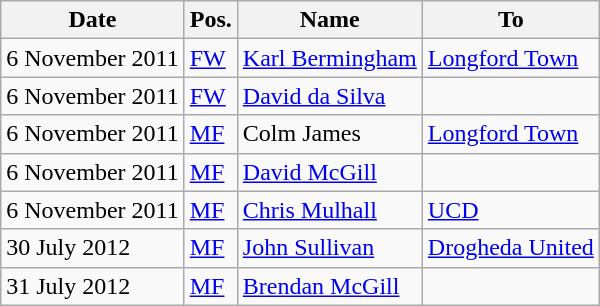<table class="wikitable">
<tr>
<th>Date</th>
<th>Pos.</th>
<th>Name</th>
<th>To</th>
</tr>
<tr>
<td>6 November 2011</td>
<td><a href='#'>FW</a></td>
<td> <a href='#'>Karl Bermingham</a></td>
<td><a href='#'>Longford Town</a></td>
</tr>
<tr>
<td>6 November 2011</td>
<td><a href='#'>FW</a></td>
<td> <a href='#'>David da Silva</a></td>
<td></td>
</tr>
<tr>
<td>6 November 2011</td>
<td><a href='#'>MF</a></td>
<td> Colm James</td>
<td><a href='#'>Longford Town</a></td>
</tr>
<tr>
<td>6 November 2011</td>
<td><a href='#'>MF</a></td>
<td> <a href='#'>David McGill</a></td>
<td></td>
</tr>
<tr>
<td>6 November 2011</td>
<td><a href='#'>MF</a></td>
<td> <a href='#'>Chris Mulhall</a></td>
<td><a href='#'>UCD</a></td>
</tr>
<tr>
<td>30 July 2012</td>
<td><a href='#'>MF</a></td>
<td> <a href='#'>John Sullivan</a></td>
<td><a href='#'>Drogheda United</a></td>
</tr>
<tr>
<td>31 July 2012</td>
<td><a href='#'>MF</a></td>
<td> <a href='#'>Brendan McGill</a></td>
<td></td>
</tr>
</table>
